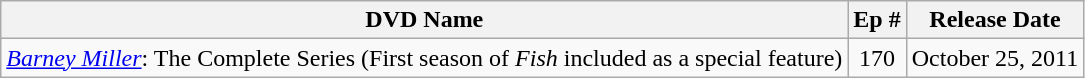<table class="wikitable">
<tr>
<th>DVD Name</th>
<th>Ep #</th>
<th>Release Date</th>
</tr>
<tr>
<td><em><a href='#'>Barney Miller</a></em>: The Complete Series (First season of <em>Fish</em> included as a special feature)</td>
<td align="center">170</td>
<td>October 25, 2011</td>
</tr>
</table>
